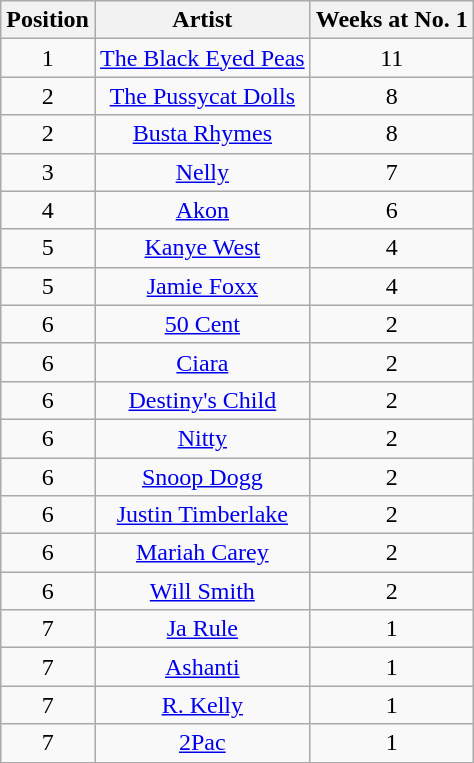<table class="wikitable">
<tr>
<th style="text-align: center;">Position</th>
<th style="text-align: center;">Artist</th>
<th style="text-align: center;">Weeks at No. 1</th>
</tr>
<tr>
<td style="text-align: center;">1</td>
<td style="text-align: center;"><a href='#'>The Black Eyed Peas</a></td>
<td style="text-align: center;">11</td>
</tr>
<tr>
<td style="text-align: center;">2</td>
<td style="text-align: center;"><a href='#'>The Pussycat Dolls</a></td>
<td style="text-align: center;">8</td>
</tr>
<tr>
<td style="text-align: center;">2</td>
<td style="text-align: center;"><a href='#'>Busta Rhymes</a></td>
<td style="text-align: center;">8</td>
</tr>
<tr>
<td style="text-align: center;">3</td>
<td style="text-align: center;"><a href='#'>Nelly</a></td>
<td style="text-align: center;">7</td>
</tr>
<tr>
<td style="text-align: center;">4</td>
<td style="text-align: center;"><a href='#'>Akon</a></td>
<td style="text-align: center;">6</td>
</tr>
<tr>
<td style="text-align: center;">5</td>
<td style="text-align: center;"><a href='#'>Kanye West</a></td>
<td style="text-align: center;">4</td>
</tr>
<tr>
<td style="text-align: center;">5</td>
<td style="text-align: center;"><a href='#'>Jamie Foxx</a></td>
<td style="text-align: center;">4</td>
</tr>
<tr>
<td style="text-align: center;">6</td>
<td style="text-align: center;"><a href='#'>50 Cent</a></td>
<td style="text-align: center;">2</td>
</tr>
<tr>
<td style="text-align: center;">6</td>
<td style="text-align: center;"><a href='#'>Ciara</a></td>
<td style="text-align: center;">2</td>
</tr>
<tr>
<td style="text-align: center;">6</td>
<td style="text-align: center;"><a href='#'>Destiny's Child</a></td>
<td style="text-align: center;">2</td>
</tr>
<tr>
<td style="text-align: center;">6</td>
<td style="text-align: center;"><a href='#'>Nitty</a></td>
<td style="text-align: center;">2</td>
</tr>
<tr>
<td style="text-align: center;">6</td>
<td style="text-align: center;"><a href='#'>Snoop Dogg</a></td>
<td style="text-align: center;">2</td>
</tr>
<tr>
<td style="text-align: center;">6</td>
<td style="text-align: center;"><a href='#'>Justin Timberlake</a></td>
<td style="text-align: center;">2</td>
</tr>
<tr>
<td style="text-align: center;">6</td>
<td style="text-align: center;"><a href='#'>Mariah Carey</a></td>
<td style="text-align: center;">2</td>
</tr>
<tr>
<td style="text-align: center;">6</td>
<td style="text-align: center;"><a href='#'>Will Smith</a></td>
<td style="text-align: center;">2</td>
</tr>
<tr>
<td style="text-align: center;">7</td>
<td style="text-align: center;"><a href='#'>Ja Rule</a></td>
<td style="text-align: center;">1</td>
</tr>
<tr>
<td style="text-align: center;">7</td>
<td style="text-align: center;"><a href='#'>Ashanti</a></td>
<td style="text-align: center;">1</td>
</tr>
<tr>
<td style="text-align: center;">7</td>
<td style="text-align: center;"><a href='#'>R. Kelly</a></td>
<td style="text-align: center;">1</td>
</tr>
<tr>
<td style="text-align: center;">7</td>
<td style="text-align: center;"><a href='#'>2Pac</a></td>
<td style="text-align: center;">1</td>
</tr>
<tr>
</tr>
</table>
